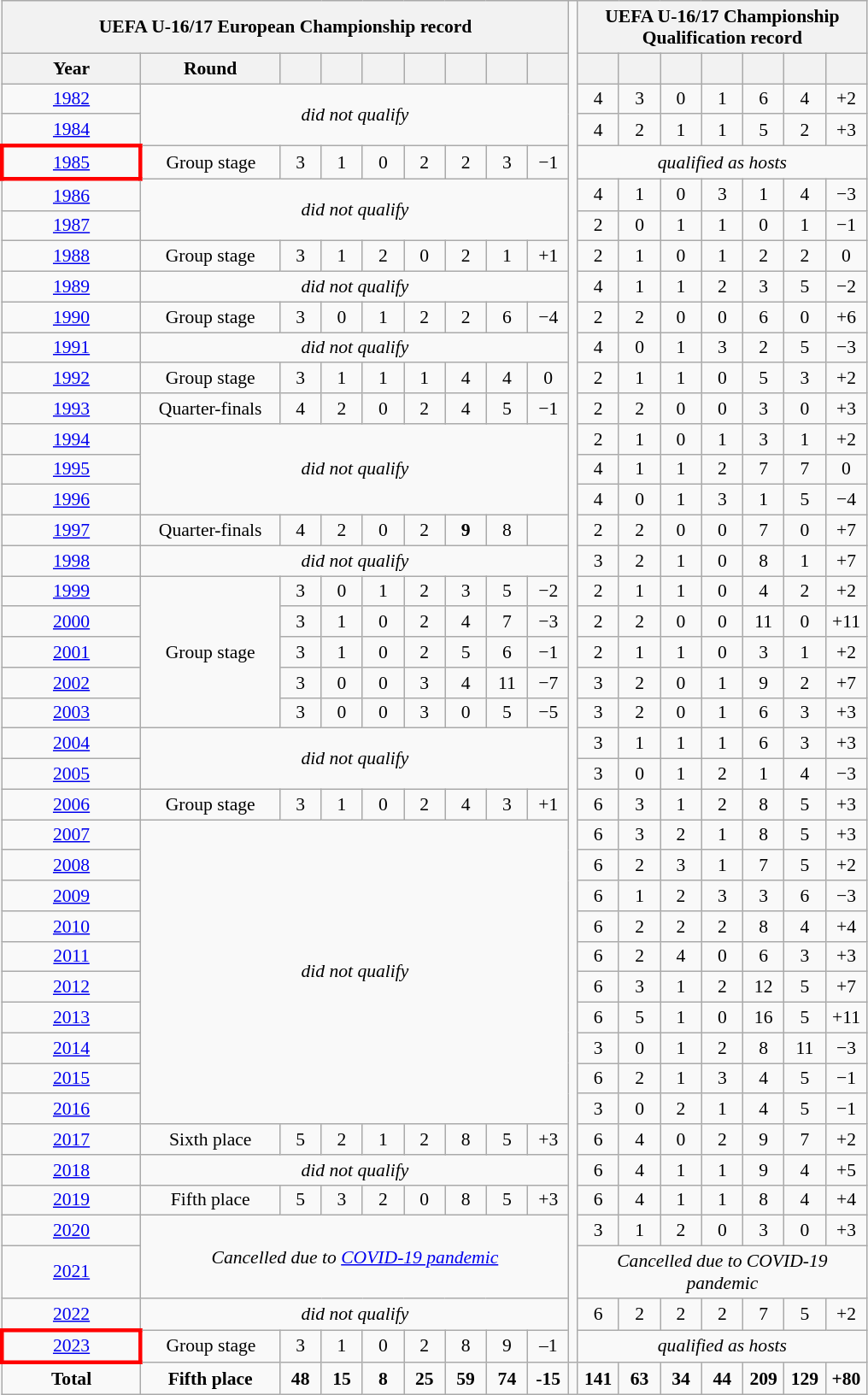<table class="wikitable" style="text-align: center; font-size: 90%;">
<tr>
<th colspan=9>UEFA U-16/17 European Championship record</th>
<td width=1% rowspan=43></td>
<th colspan=7>UEFA U-16/17 Championship Qualification record</th>
</tr>
<tr>
<th width=100>Year</th>
<th width=100>Round</th>
<th width=25></th>
<th width=25></th>
<th width=25></th>
<th width=25></th>
<th width=25></th>
<th width=25></th>
<th width=25></th>
<th width=25></th>
<th width=25></th>
<th width=25></th>
<th width=25></th>
<th width=25></th>
<th width=25></th>
<th width=25></th>
</tr>
<tr>
<td> <a href='#'>1982</a></td>
<td rowspan=2 colspan=8><em>did not qualify</em></td>
<td>4</td>
<td>3</td>
<td>0</td>
<td>1</td>
<td>6</td>
<td>4</td>
<td>+2</td>
</tr>
<tr>
<td> <a href='#'>1984</a></td>
<td>4</td>
<td>2</td>
<td>1</td>
<td>1</td>
<td>5</td>
<td>2</td>
<td>+3</td>
</tr>
<tr>
<td style="border: 3px solid red"> <a href='#'>1985</a></td>
<td>Group stage</td>
<td>3</td>
<td>1</td>
<td>0</td>
<td>2</td>
<td>2</td>
<td>3</td>
<td>−1</td>
<td colspan=7><em>qualified as hosts</em></td>
</tr>
<tr>
<td> <a href='#'>1986</a></td>
<td rowspan=2 colspan=8><em>did not qualify</em></td>
<td>4</td>
<td>1</td>
<td>0</td>
<td>3</td>
<td>1</td>
<td>4</td>
<td>−3</td>
</tr>
<tr>
<td> <a href='#'>1987</a></td>
<td>2</td>
<td>0</td>
<td>1</td>
<td>1</td>
<td>0</td>
<td>1</td>
<td>−1</td>
</tr>
<tr>
<td> <a href='#'>1988</a></td>
<td>Group stage</td>
<td>3</td>
<td>1</td>
<td>2</td>
<td>0</td>
<td>2</td>
<td>1</td>
<td>+1</td>
<td>2</td>
<td>1</td>
<td>0</td>
<td>1</td>
<td>2</td>
<td>2</td>
<td>0</td>
</tr>
<tr>
<td> <a href='#'>1989</a></td>
<td colspan=8><em>did not qualify</em></td>
<td>4</td>
<td>1</td>
<td>1</td>
<td>2</td>
<td>3</td>
<td>5</td>
<td>−2</td>
</tr>
<tr>
<td> <a href='#'>1990</a></td>
<td>Group stage</td>
<td>3</td>
<td>0</td>
<td>1</td>
<td>2</td>
<td>2</td>
<td>6</td>
<td>−4</td>
<td>2</td>
<td>2</td>
<td>0</td>
<td>0</td>
<td>6</td>
<td>0</td>
<td>+6</td>
</tr>
<tr>
<td> <a href='#'>1991</a></td>
<td colspan=8><em>did not qualify</em></td>
<td>4</td>
<td>0</td>
<td>1</td>
<td>3</td>
<td>2</td>
<td>5</td>
<td>−3</td>
</tr>
<tr>
<td> <a href='#'>1992</a></td>
<td>Group stage</td>
<td>3</td>
<td>1</td>
<td>1</td>
<td>1</td>
<td>4</td>
<td>4</td>
<td>0</td>
<td>2</td>
<td>1</td>
<td>1</td>
<td>0</td>
<td>5</td>
<td>3</td>
<td>+2</td>
</tr>
<tr>
<td> <a href='#'>1993</a></td>
<td>Quarter-finals</td>
<td>4</td>
<td>2</td>
<td>0</td>
<td>2</td>
<td>4</td>
<td>5</td>
<td>−1</td>
<td>2</td>
<td>2</td>
<td>0</td>
<td>0</td>
<td>3</td>
<td>0</td>
<td>+3</td>
</tr>
<tr>
<td> <a href='#'>1994</a></td>
<td rowspan=3 colspan=8><em>did not qualify</em></td>
<td>2</td>
<td>1</td>
<td>0</td>
<td>1</td>
<td>3</td>
<td>1</td>
<td>+2</td>
</tr>
<tr>
<td> <a href='#'>1995</a></td>
<td>4</td>
<td>1</td>
<td>1</td>
<td>2</td>
<td>7</td>
<td>7</td>
<td>0</td>
</tr>
<tr>
<td> <a href='#'>1996</a></td>
<td>4</td>
<td>0</td>
<td>1</td>
<td>3</td>
<td>1</td>
<td>5</td>
<td>−4</td>
</tr>
<tr>
<td> <a href='#'>1997</a></td>
<td>Quarter-finals</td>
<td>4</td>
<td>2</td>
<td>0</td>
<td>2</td>
<td><strong>9</strong></td>
<td>8</td>
<td></td>
<td>2</td>
<td>2</td>
<td>0</td>
<td>0</td>
<td>7</td>
<td>0</td>
<td>+7</td>
</tr>
<tr>
<td> <a href='#'>1998</a></td>
<td colspan=8><em>did not qualify</em></td>
<td>3</td>
<td>2</td>
<td>1</td>
<td>0</td>
<td>8</td>
<td>1</td>
<td>+7</td>
</tr>
<tr>
<td> <a href='#'>1999</a></td>
<td rowspan=5 colspan=1>Group stage</td>
<td>3</td>
<td>0</td>
<td>1</td>
<td>2</td>
<td>3</td>
<td>5</td>
<td>−2</td>
<td>2</td>
<td>1</td>
<td>1</td>
<td>0</td>
<td>4</td>
<td>2</td>
<td>+2</td>
</tr>
<tr>
<td> <a href='#'>2000</a></td>
<td>3</td>
<td>1</td>
<td>0</td>
<td>2</td>
<td>4</td>
<td>7</td>
<td>−3</td>
<td>2</td>
<td>2</td>
<td>0</td>
<td>0</td>
<td>11</td>
<td>0</td>
<td>+11</td>
</tr>
<tr>
<td> <a href='#'>2001</a></td>
<td>3</td>
<td>1</td>
<td>0</td>
<td>2</td>
<td>5</td>
<td>6</td>
<td>−1</td>
<td>2</td>
<td>1</td>
<td>1</td>
<td>0</td>
<td>3</td>
<td>1</td>
<td>+2</td>
</tr>
<tr>
<td> <a href='#'>2002</a></td>
<td>3</td>
<td>0</td>
<td>0</td>
<td>3</td>
<td>4</td>
<td>11</td>
<td>−7</td>
<td>3</td>
<td>2</td>
<td>0</td>
<td>1</td>
<td>9</td>
<td>2</td>
<td>+7</td>
</tr>
<tr>
<td> <a href='#'>2003</a></td>
<td>3</td>
<td>0</td>
<td>0</td>
<td>3</td>
<td>0</td>
<td>5</td>
<td>−5</td>
<td>3</td>
<td>2</td>
<td>0</td>
<td>1</td>
<td>6</td>
<td>3</td>
<td>+3</td>
</tr>
<tr>
<td> <a href='#'>2004</a></td>
<td rowspan=2 colspan=8><em>did not qualify</em></td>
<td>3</td>
<td>1</td>
<td>1</td>
<td>1</td>
<td>6</td>
<td>3</td>
<td>+3</td>
</tr>
<tr>
<td> <a href='#'>2005</a></td>
<td>3</td>
<td>0</td>
<td>1</td>
<td>2</td>
<td>1</td>
<td>4</td>
<td>−3</td>
</tr>
<tr>
<td> <a href='#'>2006</a></td>
<td>Group stage</td>
<td>3</td>
<td>1</td>
<td>0</td>
<td>2</td>
<td>4</td>
<td>3</td>
<td>+1</td>
<td>6</td>
<td>3</td>
<td>1</td>
<td>2</td>
<td>8</td>
<td>5</td>
<td>+3</td>
</tr>
<tr>
<td> <a href='#'>2007</a></td>
<td rowspan=10 colspan=8><em>did not qualify</em></td>
<td>6</td>
<td>3</td>
<td>2</td>
<td>1</td>
<td>8</td>
<td>5</td>
<td>+3</td>
</tr>
<tr>
<td> <a href='#'>2008</a></td>
<td>6</td>
<td>2</td>
<td>3</td>
<td>1</td>
<td>7</td>
<td>5</td>
<td>+2</td>
</tr>
<tr>
<td> <a href='#'>2009</a></td>
<td>6</td>
<td>1</td>
<td>2</td>
<td>3</td>
<td>3</td>
<td>6</td>
<td>−3</td>
</tr>
<tr>
<td> <a href='#'>2010</a></td>
<td>6</td>
<td>2</td>
<td>2</td>
<td>2</td>
<td>8</td>
<td>4</td>
<td>+4</td>
</tr>
<tr>
<td> <a href='#'>2011</a></td>
<td>6</td>
<td>2</td>
<td>4</td>
<td>0</td>
<td>6</td>
<td>3</td>
<td>+3</td>
</tr>
<tr>
<td> <a href='#'>2012</a></td>
<td>6</td>
<td>3</td>
<td>1</td>
<td>2</td>
<td>12</td>
<td>5</td>
<td>+7</td>
</tr>
<tr>
<td> <a href='#'>2013</a></td>
<td>6</td>
<td>5</td>
<td>1</td>
<td>0</td>
<td>16</td>
<td>5</td>
<td>+11</td>
</tr>
<tr>
<td> <a href='#'>2014</a></td>
<td>3</td>
<td>0</td>
<td>1</td>
<td>2</td>
<td>8</td>
<td>11</td>
<td>−3</td>
</tr>
<tr>
<td> <a href='#'>2015</a></td>
<td>6</td>
<td>2</td>
<td>1</td>
<td>3</td>
<td>4</td>
<td>5</td>
<td>−1</td>
</tr>
<tr>
<td> <a href='#'>2016</a></td>
<td>3</td>
<td>0</td>
<td>2</td>
<td>1</td>
<td>4</td>
<td>5</td>
<td>−1</td>
</tr>
<tr>
<td> <a href='#'>2017</a></td>
<td>Sixth place</td>
<td>5</td>
<td>2</td>
<td>1</td>
<td>2</td>
<td>8</td>
<td>5</td>
<td>+3</td>
<td>6</td>
<td>4</td>
<td>0</td>
<td>2</td>
<td>9</td>
<td>7</td>
<td>+2</td>
</tr>
<tr>
<td> <a href='#'>2018</a></td>
<td rowspan=1 colspan=8><em>did not qualify</em></td>
<td>6</td>
<td>4</td>
<td>1</td>
<td>1</td>
<td>9</td>
<td>4</td>
<td>+5</td>
</tr>
<tr>
<td> <a href='#'>2019</a></td>
<td>Fifth place</td>
<td>5</td>
<td>3</td>
<td>2</td>
<td>0</td>
<td>8</td>
<td>5</td>
<td>+3</td>
<td>6</td>
<td>4</td>
<td>1</td>
<td>1</td>
<td>8</td>
<td>4</td>
<td>+4</td>
</tr>
<tr>
<td> <a href='#'>2020</a></td>
<td rowspan=2 colspan=8><em>Cancelled due to <a href='#'>COVID-19 pandemic</a></em></td>
<td>3</td>
<td>1</td>
<td>2</td>
<td>0</td>
<td>3</td>
<td>0</td>
<td>+3</td>
</tr>
<tr>
<td> <a href='#'>2021</a></td>
<td colspan=7><em>Cancelled due to COVID-19 pandemic</em></td>
</tr>
<tr>
<td> <a href='#'>2022</a></td>
<td rowspan=1 colspan=8><em>did not qualify</em></td>
<td>6</td>
<td>2</td>
<td>2</td>
<td>2</td>
<td>7</td>
<td>5</td>
<td>+2</td>
</tr>
<tr>
<td style="border: 3px solid red"> <a href='#'>2023</a></td>
<td>Group stage</td>
<td>3</td>
<td>1</td>
<td>0</td>
<td>2</td>
<td>8</td>
<td>9</td>
<td>–1</td>
<td colspan=7><em>qualified as hosts</em></td>
</tr>
<tr>
<td><strong>Total</strong></td>
<td><strong>Fifth place</strong></td>
<td><strong>48</strong></td>
<td><strong>15</strong></td>
<td><strong>8</strong></td>
<td><strong>25</strong></td>
<td><strong>59</strong></td>
<td><strong>74</strong></td>
<td><strong>-15</strong></td>
<td></td>
<td><strong>141</strong></td>
<td><strong>63</strong></td>
<td><strong>34</strong></td>
<td><strong>44</strong></td>
<td><strong>209</strong></td>
<td><strong>129</strong></td>
<td><strong>+80</strong></td>
</tr>
</table>
